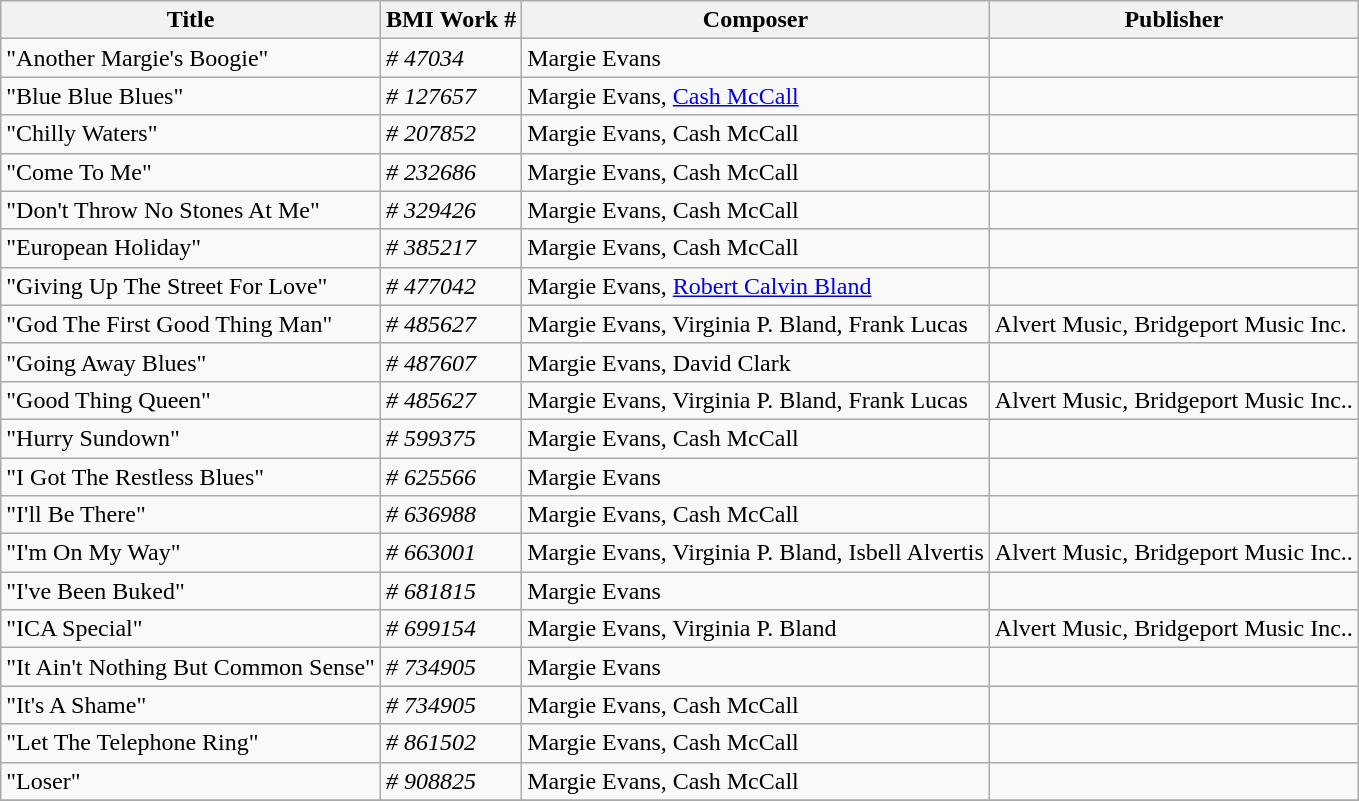<table class="wikitable sortable">
<tr>
<th>Title</th>
<th>BMI Work #</th>
<th>Composer</th>
<th>Publisher</th>
</tr>
<tr>
<td>"Another Margie's Boogie"</td>
<td><em># 47034</em></td>
<td>Margie Evans</td>
<td></td>
</tr>
<tr>
<td>"Blue Blue Blues"</td>
<td><em># 127657</em></td>
<td>Margie Evans, <a href='#'>Cash McCall</a></td>
<td></td>
</tr>
<tr>
<td>"Chilly Waters"</td>
<td><em># 207852</em></td>
<td>Margie Evans, Cash McCall</td>
<td></td>
</tr>
<tr>
<td>"Come To Me"</td>
<td><em># 232686</em></td>
<td>Margie Evans, Cash McCall</td>
<td></td>
</tr>
<tr>
<td>"Don't Throw No Stones At Me"</td>
<td><em># 329426</em></td>
<td>Margie Evans, Cash McCall</td>
<td></td>
</tr>
<tr>
<td>"European Holiday"</td>
<td><em># 385217</em></td>
<td>Margie Evans, Cash McCall</td>
<td></td>
</tr>
<tr>
<td>"Giving Up The Street For Love"</td>
<td><em># 477042</em></td>
<td>Margie Evans, <a href='#'>Robert Calvin Bland</a></td>
<td></td>
</tr>
<tr>
<td>"God The First Good Thing Man"</td>
<td><em># 485627</em></td>
<td>Margie Evans, Virginia P. Bland, Frank Lucas</td>
<td>Alvert Music, Bridgeport Music Inc.</td>
</tr>
<tr>
<td>"Going Away Blues"</td>
<td><em># 487607</em></td>
<td>Margie Evans, David Clark</td>
<td></td>
</tr>
<tr>
<td>"Good Thing Queen"</td>
<td><em># 485627</em></td>
<td>Margie Evans, Virginia P. Bland, Frank Lucas</td>
<td>Alvert Music, Bridgeport Music Inc..</td>
</tr>
<tr>
<td>"Hurry Sundown"</td>
<td><em># 599375</em></td>
<td>Margie Evans, Cash McCall</td>
<td></td>
</tr>
<tr>
<td>"I Got The Restless Blues"</td>
<td><em># 625566</em></td>
<td>Margie Evans</td>
<td></td>
</tr>
<tr>
<td>"I'll Be There"</td>
<td><em># 636988</em></td>
<td>Margie Evans, Cash McCall</td>
<td></td>
</tr>
<tr>
<td>"I'm On My Way"</td>
<td><em># 663001</em></td>
<td>Margie Evans, Virginia P. Bland, Isbell Alvertis</td>
<td>Alvert Music, Bridgeport Music Inc..</td>
</tr>
<tr>
<td>"I've Been Buked"</td>
<td><em># 681815</em></td>
<td>Margie Evans</td>
<td></td>
</tr>
<tr>
<td>"ICA Special"</td>
<td><em># 699154</em></td>
<td>Margie Evans, Virginia P. Bland</td>
<td>Alvert Music, Bridgeport Music Inc..</td>
</tr>
<tr>
<td>"It Ain't Nothing But Common Sense"</td>
<td><em>#  734905</em></td>
<td>Margie Evans</td>
<td></td>
</tr>
<tr>
<td>"It's A Shame"</td>
<td><em>#  734905</em></td>
<td>Margie Evans, Cash McCall</td>
<td></td>
</tr>
<tr>
<td>"Let The Telephone Ring"</td>
<td><em>#  861502</em></td>
<td>Margie Evans, Cash McCall</td>
<td></td>
</tr>
<tr>
<td>"Loser"</td>
<td><em>#  908825</em></td>
<td>Margie Evans, Cash McCall</td>
<td></td>
</tr>
<tr>
</tr>
</table>
